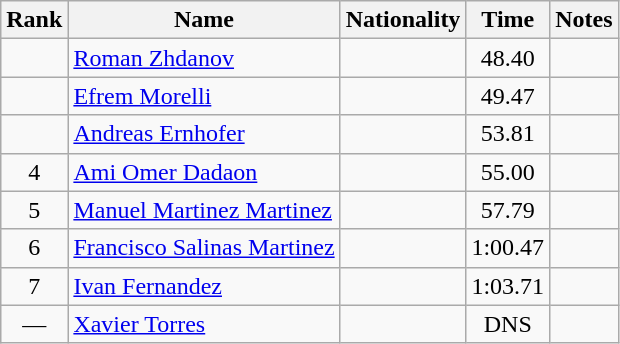<table class="wikitable sortable" style="text-align:center">
<tr>
<th>Rank</th>
<th>Name</th>
<th>Nationality</th>
<th>Time</th>
<th>Notes</th>
</tr>
<tr>
<td></td>
<td align=left><a href='#'>Roman Zhdanov</a></td>
<td align=left></td>
<td>48.40</td>
<td></td>
</tr>
<tr>
<td></td>
<td align=left><a href='#'>Efrem Morelli</a></td>
<td align=left></td>
<td>49.47</td>
<td></td>
</tr>
<tr>
<td></td>
<td align=left><a href='#'>Andreas Ernhofer</a></td>
<td align=left></td>
<td>53.81</td>
<td></td>
</tr>
<tr>
<td>4</td>
<td align=left><a href='#'>Ami Omer Dadaon</a></td>
<td align=left></td>
<td>55.00</td>
<td></td>
</tr>
<tr>
<td>5</td>
<td align=left><a href='#'>Manuel Martinez Martinez</a></td>
<td align=left></td>
<td>57.79</td>
<td></td>
</tr>
<tr>
<td>6</td>
<td align=left><a href='#'>Francisco Salinas Martinez</a></td>
<td align=left></td>
<td>1:00.47</td>
<td></td>
</tr>
<tr>
<td>7</td>
<td align=left><a href='#'>Ivan Fernandez</a></td>
<td align=left></td>
<td>1:03.71</td>
<td></td>
</tr>
<tr>
<td>—</td>
<td align=left><a href='#'>Xavier Torres</a></td>
<td align=left></td>
<td>DNS</td>
<td></td>
</tr>
</table>
